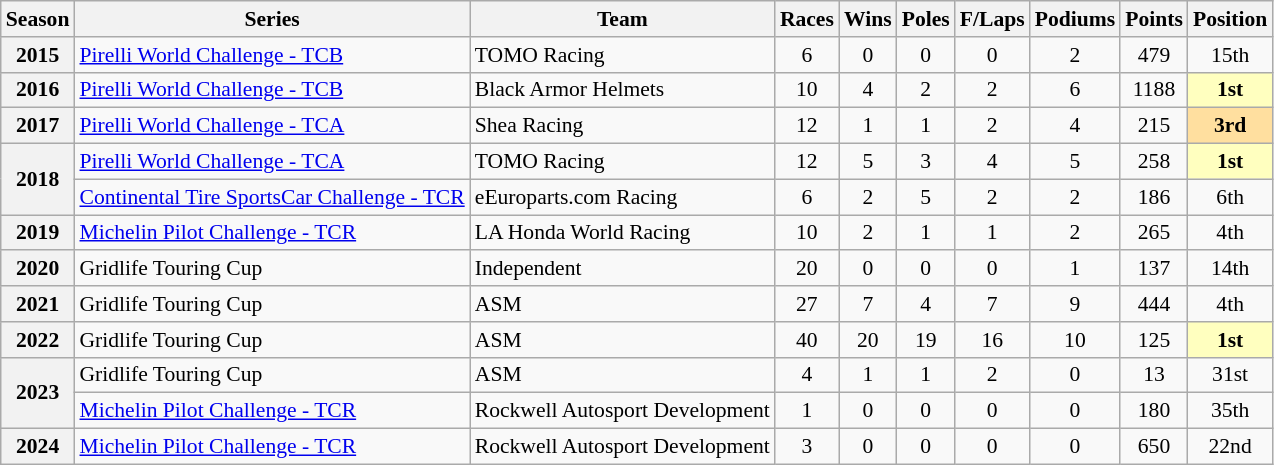<table class="wikitable" style="font-size: 90%; text-align:center">
<tr>
<th>Season</th>
<th>Series</th>
<th>Team</th>
<th>Races</th>
<th>Wins</th>
<th>Poles</th>
<th>F/Laps</th>
<th>Podiums</th>
<th>Points</th>
<th>Position</th>
</tr>
<tr>
<th>2015</th>
<td align="left"><a href='#'>Pirelli World Challenge - TCB</a></td>
<td align="left">TOMO Racing</td>
<td>6</td>
<td>0</td>
<td>0</td>
<td>0</td>
<td>2</td>
<td>479</td>
<td>15th</td>
</tr>
<tr>
<th>2016</th>
<td align="left"><a href='#'>Pirelli World Challenge - TCB</a></td>
<td align="left">Black Armor Helmets</td>
<td>10</td>
<td>4</td>
<td>2</td>
<td>2</td>
<td>6</td>
<td>1188</td>
<td style="background:#FFFFBF;"><strong>1st</strong></td>
</tr>
<tr>
<th>2017</th>
<td align="left"><a href='#'>Pirelli World Challenge - TCA</a></td>
<td align="left">Shea Racing</td>
<td>12</td>
<td>1</td>
<td>1</td>
<td>2</td>
<td>4</td>
<td>215</td>
<td style="background:#ffdf9f;"><strong>3rd</strong></td>
</tr>
<tr>
<th rowspan="2">2018</th>
<td align="left"><a href='#'>Pirelli World Challenge - TCA</a></td>
<td align="left">TOMO Racing</td>
<td>12</td>
<td>5</td>
<td>3</td>
<td>4</td>
<td>5</td>
<td>258</td>
<td style="background:#FFFFBF;"><strong>1st</strong></td>
</tr>
<tr>
<td align="left"><a href='#'>Continental Tire SportsCar Challenge - TCR</a></td>
<td align="left">eEuroparts.com Racing</td>
<td>6</td>
<td>2</td>
<td>5</td>
<td>2</td>
<td>2</td>
<td>186</td>
<td>6th</td>
</tr>
<tr>
<th>2019</th>
<td align="left"><a href='#'>Michelin Pilot Challenge - TCR</a></td>
<td align="left">LA Honda World Racing</td>
<td>10</td>
<td>2</td>
<td>1</td>
<td>1</td>
<td>2</td>
<td>265</td>
<td>4th</td>
</tr>
<tr>
<th>2020</th>
<td align="left">Gridlife Touring Cup</td>
<td align="left">Independent</td>
<td>20</td>
<td>0</td>
<td>0</td>
<td>0</td>
<td>1</td>
<td>137</td>
<td>14th</td>
</tr>
<tr>
<th>2021</th>
<td align="left">Gridlife Touring Cup</td>
<td align="left">ASM</td>
<td>27</td>
<td>7</td>
<td>4</td>
<td>7</td>
<td>9</td>
<td>444</td>
<td>4th</td>
</tr>
<tr>
<th>2022</th>
<td align="left">Gridlife Touring Cup</td>
<td align="left">ASM</td>
<td>40</td>
<td>20</td>
<td>19</td>
<td>16</td>
<td>10</td>
<td>125</td>
<td style="background:#FFFFBF;"><strong>1st</strong></td>
</tr>
<tr>
<th rowspan="2">2023</th>
<td align="left">Gridlife Touring Cup</td>
<td align="left">ASM</td>
<td>4</td>
<td>1</td>
<td>1</td>
<td>2</td>
<td>0</td>
<td>13</td>
<td>31st</td>
</tr>
<tr>
<td align="left"><a href='#'>Michelin Pilot Challenge - TCR</a></td>
<td aligna=left>Rockwell Autosport Development</td>
<td>1</td>
<td>0</td>
<td>0</td>
<td>0</td>
<td>0</td>
<td>180</td>
<td>35th</td>
</tr>
<tr>
<th>2024</th>
<td align="left"><a href='#'>Michelin Pilot Challenge - TCR</a></td>
<td align="left">Rockwell Autosport Development</td>
<td>3</td>
<td>0</td>
<td>0</td>
<td>0</td>
<td>0</td>
<td>650</td>
<td>22nd</td>
</tr>
</table>
